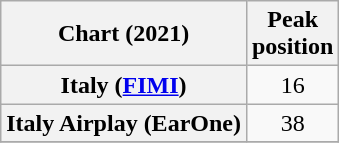<table class="wikitable plainrowheaders sortable" style="text-align:center;">
<tr>
<th>Chart (2021)</th>
<th>Peak<br>position</th>
</tr>
<tr>
<th scope="row">Italy (<a href='#'>FIMI</a>)</th>
<td>16</td>
</tr>
<tr>
<th scope="row">Italy Airplay (EarOne)</th>
<td>38</td>
</tr>
<tr>
</tr>
</table>
